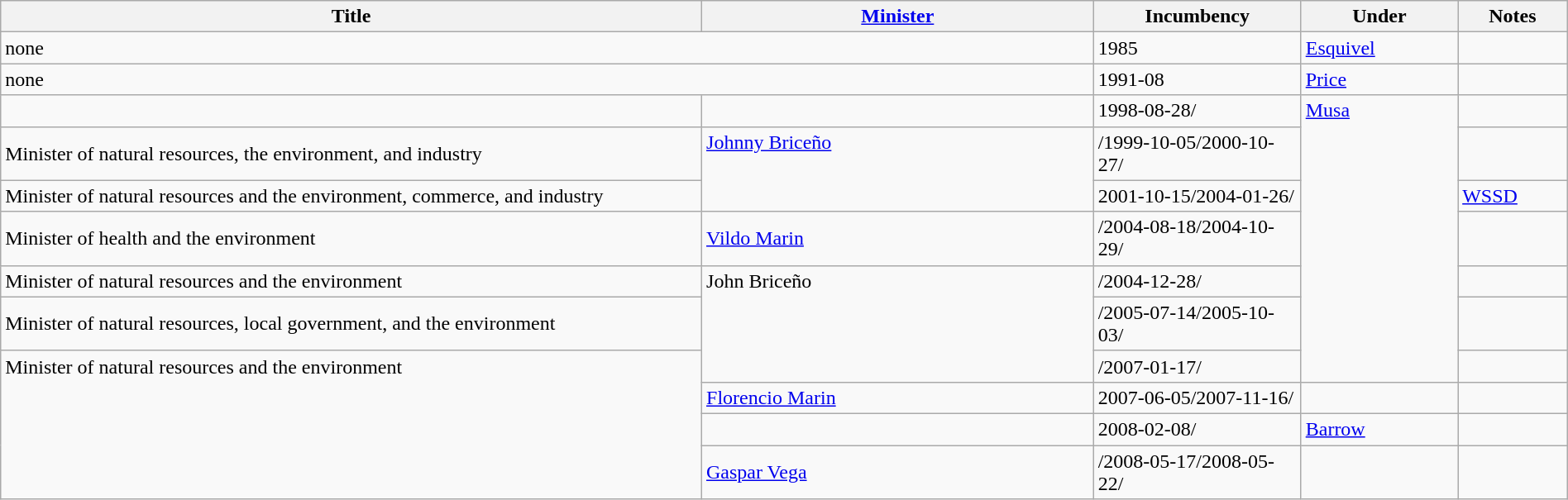<table class="wikitable" style="width:100%;">
<tr>
<th>Title</th>
<th style="width:25%;"><a href='#'>Minister</a></th>
<th style="width:160px;">Incumbency</th>
<th style="width:10%;">Under</th>
<th style="width:7%;">Notes</th>
</tr>
<tr>
<td colspan="2" style="vertical-align:top;">none</td>
<td>1985</td>
<td><a href='#'>Esquivel</a></td>
<td></td>
</tr>
<tr>
<td colspan="2" style="vertical-align:top;">none</td>
<td>1991-08</td>
<td><a href='#'>Price</a></td>
<td></td>
</tr>
<tr>
<td></td>
<td></td>
<td>1998-08-28/</td>
<td rowspan="7" style="vertical-align:top;"><a href='#'>Musa</a></td>
<td></td>
</tr>
<tr>
<td>Minister of natural resources, the environment, and industry</td>
<td rowspan="2" style="vertical-align:top;"><a href='#'>Johnny Briceño</a></td>
<td>/1999-10-05/2000-10-27/</td>
<td></td>
</tr>
<tr>
<td>Minister of natural resources and the environment, commerce, and industry</td>
<td>2001-10-15/2004-01-26/</td>
<td> <a href='#'>WSSD</a></td>
</tr>
<tr>
<td>Minister of health and the environment</td>
<td><a href='#'>Vildo Marin</a></td>
<td>/2004-08-18/2004-10-29/</td>
<td></td>
</tr>
<tr>
<td>Minister of natural resources and the environment</td>
<td rowspan="3" style="vertical-align:top;">John Briceño</td>
<td>/2004-12-28/</td>
<td></td>
</tr>
<tr>
<td>Minister of natural resources, local government, and the environment</td>
<td>/2005-07-14/2005-10-03/</td>
<td></td>
</tr>
<tr>
<td rowspan="4" style="vertical-align:top;">Minister of natural resources and the environment</td>
<td>/2007-01-17/</td>
<td></td>
</tr>
<tr>
<td><a href='#'>Florencio Marin</a></td>
<td>2007-06-05/2007-11-16/</td>
<td></td>
<td></td>
</tr>
<tr>
<td></td>
<td>2008-02-08/</td>
<td><a href='#'>Barrow</a></td>
<td></td>
</tr>
<tr>
<td><a href='#'>Gaspar Vega</a></td>
<td>/2008-05-17/2008-05-22/</td>
<td></td>
<td></td>
</tr>
</table>
